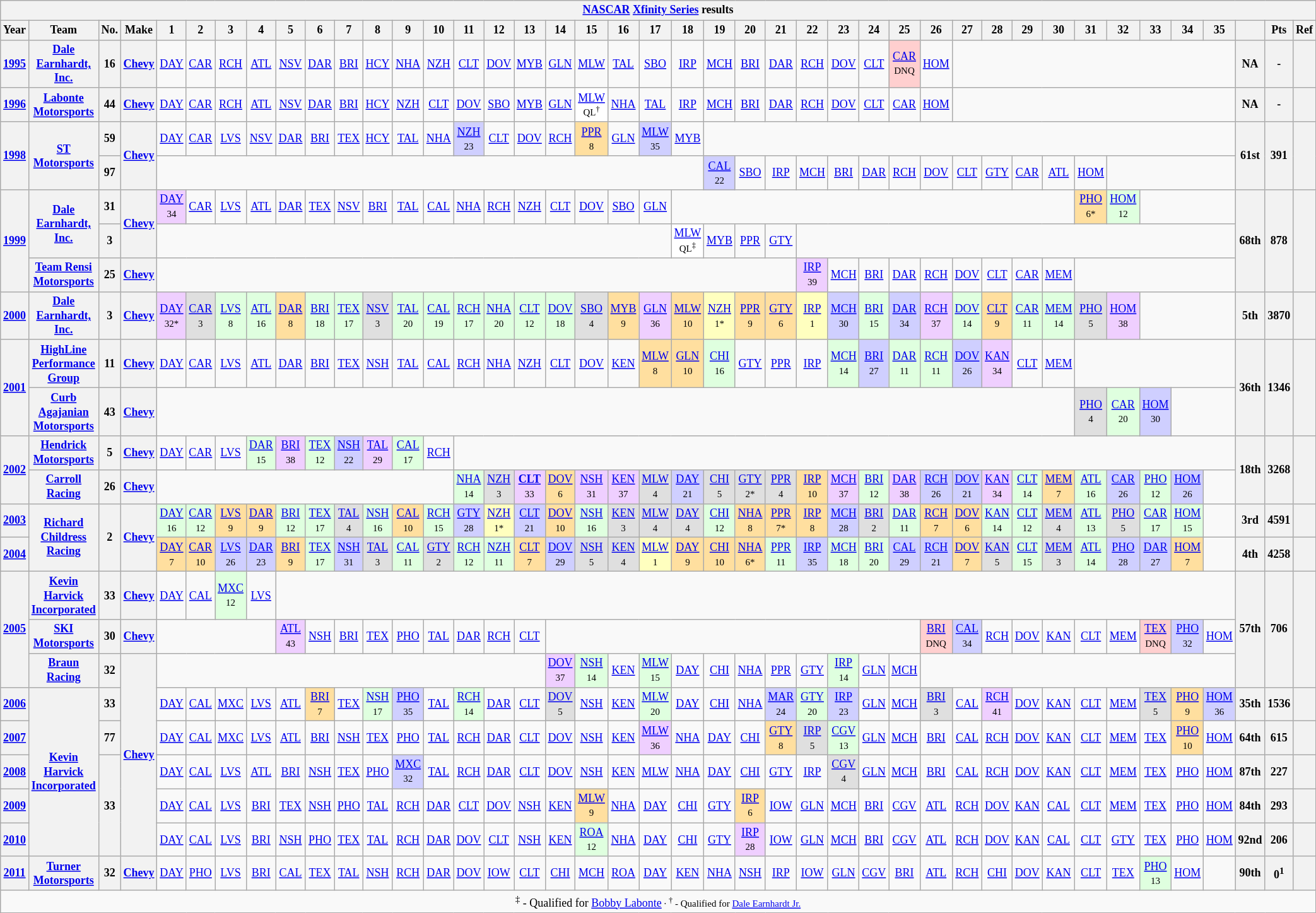<table class="wikitable" style="text-align:center; font-size:75%">
<tr>
<th colspan=42><a href='#'>NASCAR</a> <a href='#'>Xfinity Series</a> results</th>
</tr>
<tr>
<th>Year</th>
<th>Team</th>
<th>No.</th>
<th>Make</th>
<th>1</th>
<th>2</th>
<th>3</th>
<th>4</th>
<th>5</th>
<th>6</th>
<th>7</th>
<th>8</th>
<th>9</th>
<th>10</th>
<th>11</th>
<th>12</th>
<th>13</th>
<th>14</th>
<th>15</th>
<th>16</th>
<th>17</th>
<th>18</th>
<th>19</th>
<th>20</th>
<th>21</th>
<th>22</th>
<th>23</th>
<th>24</th>
<th>25</th>
<th>26</th>
<th>27</th>
<th>28</th>
<th>29</th>
<th>30</th>
<th>31</th>
<th>32</th>
<th>33</th>
<th>34</th>
<th>35</th>
<th></th>
<th>Pts</th>
<th>Ref</th>
</tr>
<tr>
<th><a href='#'>1995</a></th>
<th><a href='#'>Dale Earnhardt, Inc.</a></th>
<th>16</th>
<th><a href='#'>Chevy</a></th>
<td><a href='#'>DAY</a></td>
<td><a href='#'>CAR</a></td>
<td><a href='#'>RCH</a></td>
<td><a href='#'>ATL</a></td>
<td><a href='#'>NSV</a></td>
<td><a href='#'>DAR</a></td>
<td><a href='#'>BRI</a></td>
<td><a href='#'>HCY</a></td>
<td><a href='#'>NHA</a></td>
<td><a href='#'>NZH</a></td>
<td><a href='#'>CLT</a></td>
<td><a href='#'>DOV</a></td>
<td><a href='#'>MYB</a></td>
<td><a href='#'>GLN</a></td>
<td><a href='#'>MLW</a></td>
<td><a href='#'>TAL</a></td>
<td><a href='#'>SBO</a></td>
<td><a href='#'>IRP</a></td>
<td><a href='#'>MCH</a></td>
<td><a href='#'>BRI</a></td>
<td><a href='#'>DAR</a></td>
<td><a href='#'>RCH</a></td>
<td><a href='#'>DOV</a></td>
<td><a href='#'>CLT</a></td>
<td style="background:#FFCFCF;"><a href='#'>CAR</a><br><small>DNQ</small></td>
<td><a href='#'>HOM</a></td>
<td colspan=9></td>
<th>NA</th>
<th>-</th>
<th></th>
</tr>
<tr>
<th><a href='#'>1996</a></th>
<th><a href='#'>Labonte Motorsports</a></th>
<th>44</th>
<th><a href='#'>Chevy</a></th>
<td><a href='#'>DAY</a></td>
<td><a href='#'>CAR</a></td>
<td><a href='#'>RCH</a></td>
<td><a href='#'>ATL</a></td>
<td><a href='#'>NSV</a></td>
<td><a href='#'>DAR</a></td>
<td><a href='#'>BRI</a></td>
<td><a href='#'>HCY</a></td>
<td><a href='#'>NZH</a></td>
<td><a href='#'>CLT</a></td>
<td><a href='#'>DOV</a></td>
<td><a href='#'>SBO</a></td>
<td><a href='#'>MYB</a></td>
<td><a href='#'>GLN</a></td>
<td style="background:#FFFFFF;"><a href='#'>MLW</a><br><small>QL<sup>†</sup></small></td>
<td><a href='#'>NHA</a></td>
<td><a href='#'>TAL</a></td>
<td><a href='#'>IRP</a></td>
<td><a href='#'>MCH</a></td>
<td><a href='#'>BRI</a></td>
<td><a href='#'>DAR</a></td>
<td><a href='#'>RCH</a></td>
<td><a href='#'>DOV</a></td>
<td><a href='#'>CLT</a></td>
<td><a href='#'>CAR</a></td>
<td><a href='#'>HOM</a></td>
<td colspan=9></td>
<th>NA</th>
<th>-</th>
<th></th>
</tr>
<tr>
<th rowspan=2><a href='#'>1998</a></th>
<th rowspan=2><a href='#'>ST Motorsports</a></th>
<th>59</th>
<th rowspan=2><a href='#'>Chevy</a></th>
<td><a href='#'>DAY</a></td>
<td><a href='#'>CAR</a></td>
<td><a href='#'>LVS</a></td>
<td><a href='#'>NSV</a></td>
<td><a href='#'>DAR</a></td>
<td><a href='#'>BRI</a></td>
<td><a href='#'>TEX</a></td>
<td><a href='#'>HCY</a></td>
<td><a href='#'>TAL</a></td>
<td><a href='#'>NHA</a></td>
<td style="background:#CFCFFF;"><a href='#'>NZH</a><br><small>23</small></td>
<td><a href='#'>CLT</a></td>
<td><a href='#'>DOV</a></td>
<td><a href='#'>RCH</a></td>
<td style="background:#FFDF9F;"><a href='#'>PPR</a><br><small>8</small></td>
<td><a href='#'>GLN</a></td>
<td style="background:#CFCFFF;"><a href='#'>MLW</a><br><small>35</small></td>
<td><a href='#'>MYB</a></td>
<td colspan=17></td>
<th rowspan=2>61st</th>
<th rowspan=2>391</th>
<th rowspan=2></th>
</tr>
<tr>
<th>97</th>
<td colspan=18></td>
<td style="background:#CFCFFF;"><a href='#'>CAL</a><br><small>22</small></td>
<td><a href='#'>SBO</a></td>
<td><a href='#'>IRP</a></td>
<td><a href='#'>MCH</a></td>
<td><a href='#'>BRI</a></td>
<td><a href='#'>DAR</a></td>
<td><a href='#'>RCH</a></td>
<td><a href='#'>DOV</a></td>
<td><a href='#'>CLT</a></td>
<td><a href='#'>GTY</a></td>
<td><a href='#'>CAR</a></td>
<td><a href='#'>ATL</a></td>
<td><a href='#'>HOM</a></td>
<td colspan=4></td>
</tr>
<tr>
<th rowspan=3><a href='#'>1999</a></th>
<th rowspan=2><a href='#'>Dale Earnhardt, Inc.</a></th>
<th>31</th>
<th rowspan=2><a href='#'>Chevy</a></th>
<td style="background:#EFCFFF;"><a href='#'>DAY</a><br><small>34</small></td>
<td><a href='#'>CAR</a></td>
<td><a href='#'>LVS</a></td>
<td><a href='#'>ATL</a></td>
<td><a href='#'>DAR</a></td>
<td><a href='#'>TEX</a></td>
<td><a href='#'>NSV</a></td>
<td><a href='#'>BRI</a></td>
<td><a href='#'>TAL</a></td>
<td><a href='#'>CAL</a></td>
<td><a href='#'>NHA</a></td>
<td><a href='#'>RCH</a></td>
<td><a href='#'>NZH</a></td>
<td><a href='#'>CLT</a></td>
<td><a href='#'>DOV</a></td>
<td><a href='#'>SBO</a></td>
<td><a href='#'>GLN</a></td>
<td colspan=13></td>
<td style="background:#FFDF9F;"><a href='#'>PHO</a><br><small>6*</small></td>
<td style="background:#DFFFDF;"><a href='#'>HOM</a><br><small>12</small></td>
<td colspan=3></td>
<th rowspan=3>68th</th>
<th rowspan=3>878</th>
<th rowspan=3></th>
</tr>
<tr>
<th>3</th>
<td colspan=17></td>
<td style="background:#FFFFFF;"><a href='#'>MLW</a><br><small>QL<sup>‡</sup></small></td>
<td><a href='#'>MYB</a></td>
<td><a href='#'>PPR</a></td>
<td><a href='#'>GTY</a></td>
<td colspan=18></td>
</tr>
<tr>
<th><a href='#'>Team Rensi Motorsports</a></th>
<th>25</th>
<th><a href='#'>Chevy</a></th>
<td colspan=21></td>
<td style="background:#EFCFFF;"><a href='#'>IRP</a><br><small>39</small></td>
<td><a href='#'>MCH</a></td>
<td><a href='#'>BRI</a></td>
<td><a href='#'>DAR</a></td>
<td><a href='#'>RCH</a></td>
<td><a href='#'>DOV</a></td>
<td><a href='#'>CLT</a></td>
<td><a href='#'>CAR</a></td>
<td><a href='#'>MEM</a></td>
<td colspan=5></td>
</tr>
<tr>
<th><a href='#'>2000</a></th>
<th><a href='#'>Dale Earnhardt, Inc.</a></th>
<th>3</th>
<th><a href='#'>Chevy</a></th>
<td style="background:#EFCFFF;"><a href='#'>DAY</a><br><small>32*</small></td>
<td style="background:#DFDFDF;"><a href='#'>CAR</a><br><small>3</small></td>
<td style="background:#DFFFDF;"><a href='#'>LVS</a><br><small>8</small></td>
<td style="background:#DFFFDF;"><a href='#'>ATL</a><br><small>16</small></td>
<td style="background:#FFDF9F;"><a href='#'>DAR</a><br><small>8</small></td>
<td style="background:#DFFFDF;"><a href='#'>BRI</a><br><small>18</small></td>
<td style="background:#DFFFDF;"><a href='#'>TEX</a><br><small>17</small></td>
<td style="background:#DFDFDF;"><a href='#'>NSV</a><br><small>3</small></td>
<td style="background:#DFFFDF;"><a href='#'>TAL</a><br><small>20</small></td>
<td style="background:#DFFFDF;"><a href='#'>CAL</a><br><small>19</small></td>
<td style="background:#DFFFDF;"><a href='#'>RCH</a><br><small>17</small></td>
<td style="background:#DFFFDF;"><a href='#'>NHA</a><br><small>20</small></td>
<td style="background:#DFFFDF;"><a href='#'>CLT</a><br><small>12</small></td>
<td style="background:#DFFFDF;"><a href='#'>DOV</a><br><small>18</small></td>
<td style="background:#DFDFDF;"><a href='#'>SBO</a><br><small>4</small></td>
<td style="background:#FFDF9F;"><a href='#'>MYB</a><br><small>9</small></td>
<td style="background:#EFCFFF;"><a href='#'>GLN</a><br><small>36</small></td>
<td style="background:#FFDF9F;"><a href='#'>MLW</a><br><small>10</small></td>
<td style="background:#FFFFBF;"><a href='#'>NZH</a><br><small>1*</small></td>
<td style="background:#FFDF9F;"><a href='#'>PPR</a><br><small>9</small></td>
<td style="background:#FFDF9F;"><a href='#'>GTY</a><br><small>6</small></td>
<td style="background:#FFFFBF;"><a href='#'>IRP</a><br><small>1</small></td>
<td style="background:#CFCFFF;"><a href='#'>MCH</a><br><small>30</small></td>
<td style="background:#DFFFDF;"><a href='#'>BRI</a><br><small>15</small></td>
<td style="background:#CFCFFF;"><a href='#'>DAR</a><br><small>34</small></td>
<td style="background:#EFCFFF;"><a href='#'>RCH</a><br><small>37</small></td>
<td style="background:#DFFFDF;"><a href='#'>DOV</a><br><small>14</small></td>
<td style="background:#FFDF9F;"><a href='#'>CLT</a><br><small>9</small></td>
<td style="background:#DFFFDF;"><a href='#'>CAR</a><br><small>11</small></td>
<td style="background:#DFFFDF;"><a href='#'>MEM</a><br><small>14</small></td>
<td style="background:#DFDFDF;"><a href='#'>PHO</a><br><small>5</small></td>
<td style="background:#EFCFFF;"><a href='#'>HOM</a><br><small>38</small></td>
<td colspan=3></td>
<th>5th</th>
<th>3870</th>
<th></th>
</tr>
<tr>
<th rowspan=2><a href='#'>2001</a></th>
<th><a href='#'>HighLine Performance Group</a></th>
<th>11</th>
<th><a href='#'>Chevy</a></th>
<td><a href='#'>DAY</a></td>
<td><a href='#'>CAR</a></td>
<td><a href='#'>LVS</a></td>
<td><a href='#'>ATL</a></td>
<td><a href='#'>DAR</a></td>
<td><a href='#'>BRI</a></td>
<td><a href='#'>TEX</a></td>
<td><a href='#'>NSH</a></td>
<td><a href='#'>TAL</a></td>
<td><a href='#'>CAL</a></td>
<td><a href='#'>RCH</a></td>
<td><a href='#'>NHA</a></td>
<td><a href='#'>NZH</a></td>
<td><a href='#'>CLT</a></td>
<td><a href='#'>DOV</a></td>
<td><a href='#'>KEN</a></td>
<td style="background:#FFDF9F;"><a href='#'>MLW</a><br><small>8</small></td>
<td style="background:#FFDF9F;"><a href='#'>GLN</a><br><small>10</small></td>
<td style="background:#DFFFDF;"><a href='#'>CHI</a><br><small>16</small></td>
<td><a href='#'>GTY</a></td>
<td><a href='#'>PPR</a></td>
<td><a href='#'>IRP</a></td>
<td style="background:#DFFFDF;"><a href='#'>MCH</a><br><small>14</small></td>
<td style="background:#CFCFFF;"><a href='#'>BRI</a><br><small>27</small></td>
<td style="background:#DFFFDF;"><a href='#'>DAR</a><br><small>11</small></td>
<td style="background:#DFFFDF;"><a href='#'>RCH</a><br><small>11</small></td>
<td style="background:#CFCFFF;"><a href='#'>DOV</a><br><small>26</small></td>
<td style="background:#EFCFFF;"><a href='#'>KAN</a><br><small>34</small></td>
<td><a href='#'>CLT</a></td>
<td><a href='#'>MEM</a></td>
<td colspan=5></td>
<th rowspan=2>36th</th>
<th rowspan=2>1346</th>
<th rowspan=2></th>
</tr>
<tr>
<th><a href='#'>Curb Agajanian Motorsports</a></th>
<th>43</th>
<th><a href='#'>Chevy</a></th>
<td colspan=30></td>
<td style="background:#DFDFDF;"><a href='#'>PHO</a><br><small>4</small></td>
<td style="background:#DFFFDF;"><a href='#'>CAR</a><br><small>20</small></td>
<td style="background:#CFCFFF;"><a href='#'>HOM</a><br><small>30</small></td>
<td colspan=2></td>
</tr>
<tr>
<th rowspan=2><a href='#'>2002</a></th>
<th><a href='#'>Hendrick Motorsports</a></th>
<th>5</th>
<th><a href='#'>Chevy</a></th>
<td><a href='#'>DAY</a></td>
<td><a href='#'>CAR</a></td>
<td><a href='#'>LVS</a></td>
<td style="background:#DFFFDF;"><a href='#'>DAR</a><br><small>15</small></td>
<td style="background:#EFCFFF;"><a href='#'>BRI</a><br><small>38</small></td>
<td style="background:#DFFFDF;"><a href='#'>TEX</a><br><small>12</small></td>
<td style="background:#CFCFFF;"><a href='#'>NSH</a><br><small>22</small></td>
<td style="background:#EFCFFF;"><a href='#'>TAL</a><br><small>29</small></td>
<td style="background:#DFFFDF;"><a href='#'>CAL</a><br><small>17</small></td>
<td><a href='#'>RCH</a></td>
<td colspan=25></td>
<th rowspan=2>18th</th>
<th rowspan=2>3268</th>
<th rowspan=2></th>
</tr>
<tr>
<th><a href='#'>Carroll Racing</a></th>
<th>26</th>
<th><a href='#'>Chevy</a></th>
<td colspan=10></td>
<td style="background:#DFFFDF;"><a href='#'>NHA</a><br><small>14</small></td>
<td style="background:#DFDFDF;"><a href='#'>NZH</a><br><small>3</small></td>
<td style="background:#EFCFFF;"><strong><a href='#'>CLT</a></strong><br><small>33</small></td>
<td style="background:#FFDF9F;"><a href='#'>DOV</a><br><small>6</small></td>
<td style="background:#EFCFFF;"><a href='#'>NSH</a><br><small>31</small></td>
<td style="background:#EFCFFF;"><a href='#'>KEN</a><br><small>37</small></td>
<td style="background:#DFDFDF;"><a href='#'>MLW</a><br><small>4</small></td>
<td style="background:#CFCFFF;"><a href='#'>DAY</a><br><small>21</small></td>
<td style="background:#DFDFDF;"><a href='#'>CHI</a><br><small>5</small></td>
<td style="background:#DFDFDF;"><a href='#'>GTY</a><br><small>2*</small></td>
<td style="background:#DFDFDF;"><a href='#'>PPR</a><br><small>4</small></td>
<td style="background:#FFDF9F;"><a href='#'>IRP</a><br><small>10</small></td>
<td style="background:#EFCFFF;"><a href='#'>MCH</a><br><small>37</small></td>
<td style="background:#DFFFDF;"><a href='#'>BRI</a><br><small>12</small></td>
<td style="background:#EFCFFF;"><a href='#'>DAR</a><br><small>38</small></td>
<td style="background:#CFCFFF;"><a href='#'>RCH</a><br><small>26</small></td>
<td style="background:#CFCFFF;"><a href='#'>DOV</a><br><small>21</small></td>
<td style="background:#EFCFFF;"><a href='#'>KAN</a><br><small>34</small></td>
<td style="background:#DFFFDF;"><a href='#'>CLT</a><br><small>14</small></td>
<td style="background:#FFDF9F;"><a href='#'>MEM</a><br><small>7</small></td>
<td style="background:#DFFFDF;"><a href='#'>ATL</a><br><small>16</small></td>
<td style="background:#CFCFFF;"><a href='#'>CAR</a><br><small>26</small></td>
<td style="background:#DFFFDF;"><a href='#'>PHO</a><br><small>12</small></td>
<td style="background:#CFCFFF;"><a href='#'>HOM</a><br><small>26</small></td>
<td></td>
</tr>
<tr>
<th><a href='#'>2003</a></th>
<th rowspan=2><a href='#'>Richard Childress Racing</a></th>
<th rowspan=2>2</th>
<th rowspan=2><a href='#'>Chevy</a></th>
<td style="background:#DFFFDF;"><a href='#'>DAY</a><br><small>16</small></td>
<td style="background:#DFFFDF;"><a href='#'>CAR</a><br><small>12</small></td>
<td style="background:#FFDF9F;"><a href='#'>LVS</a><br><small>9</small></td>
<td style="background:#FFDF9F;"><a href='#'>DAR</a><br><small>9</small></td>
<td style="background:#DFFFDF;"><a href='#'>BRI</a><br><small>12</small></td>
<td style="background:#DFFFDF;"><a href='#'>TEX</a><br><small>17</small></td>
<td style="background:#DFDFDF;"><a href='#'>TAL</a><br><small>4</small></td>
<td style="background:#DFFFDF;"><a href='#'>NSH</a><br><small>16</small></td>
<td style="background:#FFDF9F;"><a href='#'>CAL</a><br><small>10</small></td>
<td style="background:#DFFFDF;"><a href='#'>RCH</a><br><small>15</small></td>
<td style="background:#CFCFFF;"><a href='#'>GTY</a><br><small>28</small></td>
<td style="background:#FFFFBF;"><a href='#'>NZH</a><br><small>1*</small></td>
<td style="background:#CFCFFF;"><a href='#'>CLT</a><br><small>21</small></td>
<td style="background:#FFDF9F;"><a href='#'>DOV</a><br><small>10</small></td>
<td style="background:#DFFFDF;"><a href='#'>NSH</a><br><small>16</small></td>
<td style="background:#DFDFDF;"><a href='#'>KEN</a><br><small>3</small></td>
<td style="background:#DFDFDF;"><a href='#'>MLW</a><br><small>4</small></td>
<td style="background:#DFDFDF;"><a href='#'>DAY</a><br><small>4</small></td>
<td style="background:#DFFFDF;"><a href='#'>CHI</a><br><small>12</small></td>
<td style="background:#FFDF9F;"><a href='#'>NHA</a><br><small>8</small></td>
<td style="background:#FFDF9F;"><a href='#'>PPR</a><br><small>7*</small></td>
<td style="background:#FFDF9F;"><a href='#'>IRP</a><br><small>8</small></td>
<td style="background:#CFCFFF;"><a href='#'>MCH</a><br><small>28</small></td>
<td style="background:#DFDFDF;"><a href='#'>BRI</a><br><small>2</small></td>
<td style="background:#DFFFDF;"><a href='#'>DAR</a><br><small>11</small></td>
<td style="background:#FFDF9F;"><a href='#'>RCH</a><br><small>7</small></td>
<td style="background:#FFDF9F;"><a href='#'>DOV</a><br><small>6</small></td>
<td style="background:#DFFFDF;"><a href='#'>KAN</a><br><small>14</small></td>
<td style="background:#DFFFDF;"><a href='#'>CLT</a><br><small>12</small></td>
<td style="background:#DFDFDF;"><a href='#'>MEM</a><br><small>4</small></td>
<td style="background:#DFFFDF;"><a href='#'>ATL</a><br><small>13</small></td>
<td style="background:#DFDFDF;"><a href='#'>PHO</a><br><small>5</small></td>
<td style="background:#DFFFDF;"><a href='#'>CAR</a><br><small>17</small></td>
<td style="background:#DFFFDF;"><a href='#'>HOM</a><br><small>15</small></td>
<td></td>
<th>3rd</th>
<th>4591</th>
<th></th>
</tr>
<tr>
<th><a href='#'>2004</a></th>
<td style="background:#FFDF9F;"><a href='#'>DAY</a><br><small>7</small></td>
<td style="background:#FFDF9F;"><a href='#'>CAR</a><br><small>10</small></td>
<td style="background:#CFCFFF;"><a href='#'>LVS</a><br><small>26</small></td>
<td style="background:#CFCFFF;"><a href='#'>DAR</a><br><small>23</small></td>
<td style="background:#FFDF9F;"><a href='#'>BRI</a><br><small>9</small></td>
<td style="background:#DFFFDF;"><a href='#'>TEX</a><br><small>17</small></td>
<td style="background:#CFCFFF;"><a href='#'>NSH</a><br><small>31</small></td>
<td style="background:#DFDFDF;"><a href='#'>TAL</a><br><small>3</small></td>
<td style="background:#DFFFDF;"><a href='#'>CAL</a><br><small>11</small></td>
<td style="background:#DFDFDF;"><a href='#'>GTY</a><br><small>2</small></td>
<td style="background:#DFFFDF;"><a href='#'>RCH</a><br><small>12</small></td>
<td style="background:#DFFFDF;"><a href='#'>NZH</a><br><small>11</small></td>
<td style="background:#FFDF9F;"><a href='#'>CLT</a><br><small>7</small></td>
<td style="background:#CFCFFF;"><a href='#'>DOV</a><br><small>29</small></td>
<td style="background:#DFDFDF;"><a href='#'>NSH</a><br><small>5</small></td>
<td style="background:#DFDFDF;"><a href='#'>KEN</a><br><small>4</small></td>
<td style="background:#FFFFBF;"><a href='#'>MLW</a><br><small>1</small></td>
<td style="background:#FFDF9F;"><a href='#'>DAY</a><br><small>9</small></td>
<td style="background:#FFDF9F;"><a href='#'>CHI</a><br><small>10</small></td>
<td style="background:#FFDF9F;"><a href='#'>NHA</a><br><small>6*</small></td>
<td style="background:#DFFFDF;"><a href='#'>PPR</a><br><small>11</small></td>
<td style="background:#CFCFFF;"><a href='#'>IRP</a><br><small>35</small></td>
<td style="background:#DFFFDF;"><a href='#'>MCH</a><br><small>18</small></td>
<td style="background:#DFFFDF;"><a href='#'>BRI</a><br><small>20</small></td>
<td style="background:#CFCFFF;"><a href='#'>CAL</a><br><small>29</small></td>
<td style="background:#CFCFFF;"><a href='#'>RCH</a><br><small>21</small></td>
<td style="background:#FFDF9F;"><a href='#'>DOV</a><br><small>7</small></td>
<td style="background:#DFDFDF;"><a href='#'>KAN</a><br><small>5</small></td>
<td style="background:#DFFFDF;"><a href='#'>CLT</a><br><small>15</small></td>
<td style="background:#DFDFDF;"><a href='#'>MEM</a><br><small>3</small></td>
<td style="background:#DFFFDF;"><a href='#'>ATL</a><br><small>14</small></td>
<td style="background:#CFCFFF;"><a href='#'>PHO</a><br><small>28</small></td>
<td style="background:#CFCFFF;"><a href='#'>DAR</a><br><small>27</small></td>
<td style="background:#FFDF9F;"><a href='#'>HOM</a><br><small>7</small></td>
<td></td>
<th>4th</th>
<th>4258</th>
<th></th>
</tr>
<tr>
<th rowspan=3><a href='#'>2005</a></th>
<th><a href='#'>Kevin Harvick Incorporated</a></th>
<th>33</th>
<th><a href='#'>Chevy</a></th>
<td><a href='#'>DAY</a></td>
<td><a href='#'>CAL</a></td>
<td style="background:#DFFFDF;"><a href='#'>MXC</a><br><small>12</small></td>
<td><a href='#'>LVS</a></td>
<td colspan=31></td>
<th rowspan=3>57th</th>
<th rowspan=3>706</th>
<th rowspan=3></th>
</tr>
<tr>
<th><a href='#'>SKI Motorsports</a></th>
<th>30</th>
<th><a href='#'>Chevy</a></th>
<td colspan=4></td>
<td style="background:#EFCFFF;"><a href='#'>ATL</a><br><small>43</small></td>
<td><a href='#'>NSH</a></td>
<td><a href='#'>BRI</a></td>
<td><a href='#'>TEX</a></td>
<td><a href='#'>PHO</a></td>
<td><a href='#'>TAL</a></td>
<td><a href='#'>DAR</a></td>
<td><a href='#'>RCH</a></td>
<td><a href='#'>CLT</a></td>
<td colspan=12></td>
<td style="background:#FFCFCF;"><a href='#'>BRI</a><br><small>DNQ</small></td>
<td style="background:#CFCFFF;"><a href='#'>CAL</a><br><small>34</small></td>
<td><a href='#'>RCH</a></td>
<td><a href='#'>DOV</a></td>
<td><a href='#'>KAN</a></td>
<td><a href='#'>CLT</a></td>
<td><a href='#'>MEM</a></td>
<td style="background:#FFCFCF;"><a href='#'>TEX</a><br><small>DNQ</small></td>
<td style="background:#CFCFFF;"><a href='#'>PHO</a><br><small>32</small></td>
<td><a href='#'>HOM</a></td>
</tr>
<tr>
<th><a href='#'>Braun Racing</a></th>
<th>32</th>
<th rowspan=6><a href='#'>Chevy</a></th>
<td colspan=13></td>
<td style="background:#EFCFFF;"><a href='#'>DOV</a><br><small>37</small></td>
<td style="background:#DFFFDF;"><a href='#'>NSH</a><br><small>14</small></td>
<td><a href='#'>KEN</a></td>
<td style="background:#DFFFDF;"><a href='#'>MLW</a><br><small>15</small></td>
<td><a href='#'>DAY</a></td>
<td><a href='#'>CHI</a></td>
<td><a href='#'>NHA</a></td>
<td><a href='#'>PPR</a></td>
<td><a href='#'>GTY</a></td>
<td style="background:#DFFFDF;"><a href='#'>IRP</a><br><small>14</small></td>
<td><a href='#'>GLN</a></td>
<td><a href='#'>MCH</a></td>
<td colspan=10></td>
</tr>
<tr>
<th><a href='#'>2006</a></th>
<th rowspan=5><a href='#'>Kevin Harvick Incorporated</a></th>
<th>33</th>
<td><a href='#'>DAY</a></td>
<td><a href='#'>CAL</a></td>
<td><a href='#'>MXC</a></td>
<td><a href='#'>LVS</a></td>
<td><a href='#'>ATL</a></td>
<td style="background:#FFDF9F;"><a href='#'>BRI</a><br><small>7</small></td>
<td><a href='#'>TEX</a></td>
<td style="background:#DFFFDF;"><a href='#'>NSH</a><br><small>17</small></td>
<td style="background:#CFCFFF;"><a href='#'>PHO</a><br><small>35</small></td>
<td><a href='#'>TAL</a></td>
<td style="background:#DFFFDF;"><a href='#'>RCH</a><br><small>14</small></td>
<td><a href='#'>DAR</a></td>
<td><a href='#'>CLT</a></td>
<td style="background:#DFDFDF;"><a href='#'>DOV</a><br><small>5</small></td>
<td><a href='#'>NSH</a></td>
<td><a href='#'>KEN</a></td>
<td style="background:#DFFFDF;"><a href='#'>MLW</a><br><small>20</small></td>
<td><a href='#'>DAY</a></td>
<td><a href='#'>CHI</a></td>
<td><a href='#'>NHA</a></td>
<td style="background:#CFCFFF;"><a href='#'>MAR</a><br><small>24</small></td>
<td style="background:#DFFFDF;"><a href='#'>GTY</a><br><small>20</small></td>
<td style="background:#CFCFFF;"><a href='#'>IRP</a><br><small>23</small></td>
<td><a href='#'>GLN</a></td>
<td><a href='#'>MCH</a></td>
<td style="background:#DFDFDF;"><a href='#'>BRI</a><br><small>3</small></td>
<td><a href='#'>CAL</a></td>
<td style="background:#EFCFFF;"><a href='#'>RCH</a><br><small>41</small></td>
<td><a href='#'>DOV</a></td>
<td><a href='#'>KAN</a></td>
<td><a href='#'>CLT</a></td>
<td><a href='#'>MEM</a></td>
<td style="background:#DFDFDF;"><a href='#'>TEX</a><br><small>5</small></td>
<td style="background:#FFDF9F;"><a href='#'>PHO</a><br><small>9</small></td>
<td style="background:#CFCFFF;"><a href='#'>HOM</a><br><small>36</small></td>
<th>35th</th>
<th>1536</th>
<th></th>
</tr>
<tr>
<th><a href='#'>2007</a></th>
<th>77</th>
<td><a href='#'>DAY</a></td>
<td><a href='#'>CAL</a></td>
<td><a href='#'>MXC</a></td>
<td><a href='#'>LVS</a></td>
<td><a href='#'>ATL</a></td>
<td><a href='#'>BRI</a></td>
<td><a href='#'>NSH</a></td>
<td><a href='#'>TEX</a></td>
<td><a href='#'>PHO</a></td>
<td><a href='#'>TAL</a></td>
<td><a href='#'>RCH</a></td>
<td><a href='#'>DAR</a></td>
<td><a href='#'>CLT</a></td>
<td><a href='#'>DOV</a></td>
<td><a href='#'>NSH</a></td>
<td><a href='#'>KEN</a></td>
<td style="background:#EFCFFF;"><a href='#'>MLW</a><br><small>36</small></td>
<td><a href='#'>NHA</a></td>
<td><a href='#'>DAY</a></td>
<td><a href='#'>CHI</a></td>
<td style="background:#FFDF9F;"><a href='#'>GTY</a><br><small>8</small></td>
<td style="background:#DFDFDF;"><a href='#'>IRP</a><br><small>5</small></td>
<td style="background:#DFFFDF;"><a href='#'>CGV</a><br><small>13</small></td>
<td><a href='#'>GLN</a></td>
<td><a href='#'>MCH</a></td>
<td><a href='#'>BRI</a></td>
<td><a href='#'>CAL</a></td>
<td><a href='#'>RCH</a></td>
<td><a href='#'>DOV</a></td>
<td><a href='#'>KAN</a></td>
<td><a href='#'>CLT</a></td>
<td><a href='#'>MEM</a></td>
<td><a href='#'>TEX</a></td>
<td style="background:#FFDF9F;"><a href='#'>PHO</a><br><small>10</small></td>
<td><a href='#'>HOM</a></td>
<th>64th</th>
<th>615</th>
<th></th>
</tr>
<tr>
<th><a href='#'>2008</a></th>
<th rowspan=3>33</th>
<td><a href='#'>DAY</a></td>
<td><a href='#'>CAL</a></td>
<td><a href='#'>LVS</a></td>
<td><a href='#'>ATL</a></td>
<td><a href='#'>BRI</a></td>
<td><a href='#'>NSH</a></td>
<td><a href='#'>TEX</a></td>
<td><a href='#'>PHO</a></td>
<td style="background:#CFCFFF;"><a href='#'>MXC</a><br><small>32</small></td>
<td><a href='#'>TAL</a></td>
<td><a href='#'>RCH</a></td>
<td><a href='#'>DAR</a></td>
<td><a href='#'>CLT</a></td>
<td><a href='#'>DOV</a></td>
<td><a href='#'>NSH</a></td>
<td><a href='#'>KEN</a></td>
<td><a href='#'>MLW</a></td>
<td><a href='#'>NHA</a></td>
<td><a href='#'>DAY</a></td>
<td><a href='#'>CHI</a></td>
<td><a href='#'>GTY</a></td>
<td><a href='#'>IRP</a></td>
<td style="background:#DFDFDF;"><a href='#'>CGV</a><br><small>4</small></td>
<td><a href='#'>GLN</a></td>
<td><a href='#'>MCH</a></td>
<td><a href='#'>BRI</a></td>
<td><a href='#'>CAL</a></td>
<td><a href='#'>RCH</a></td>
<td><a href='#'>DOV</a></td>
<td><a href='#'>KAN</a></td>
<td><a href='#'>CLT</a></td>
<td><a href='#'>MEM</a></td>
<td><a href='#'>TEX</a></td>
<td><a href='#'>PHO</a></td>
<td><a href='#'>HOM</a></td>
<th>87th</th>
<th>227</th>
<th></th>
</tr>
<tr>
<th><a href='#'>2009</a></th>
<td><a href='#'>DAY</a></td>
<td><a href='#'>CAL</a></td>
<td><a href='#'>LVS</a></td>
<td><a href='#'>BRI</a></td>
<td><a href='#'>TEX</a></td>
<td><a href='#'>NSH</a></td>
<td><a href='#'>PHO</a></td>
<td><a href='#'>TAL</a></td>
<td><a href='#'>RCH</a></td>
<td><a href='#'>DAR</a></td>
<td><a href='#'>CLT</a></td>
<td><a href='#'>DOV</a></td>
<td><a href='#'>NSH</a></td>
<td><a href='#'>KEN</a></td>
<td style="background:#FFDF9F;"><a href='#'>MLW</a><br><small>9</small></td>
<td><a href='#'>NHA</a></td>
<td><a href='#'>DAY</a></td>
<td><a href='#'>CHI</a></td>
<td><a href='#'>GTY</a></td>
<td style="background:#FFDF9F;"><a href='#'>IRP</a><br><small>6</small></td>
<td><a href='#'>IOW</a></td>
<td><a href='#'>GLN</a></td>
<td><a href='#'>MCH</a></td>
<td><a href='#'>BRI</a></td>
<td><a href='#'>CGV</a></td>
<td><a href='#'>ATL</a></td>
<td><a href='#'>RCH</a></td>
<td><a href='#'>DOV</a></td>
<td><a href='#'>KAN</a></td>
<td><a href='#'>CAL</a></td>
<td><a href='#'>CLT</a></td>
<td><a href='#'>MEM</a></td>
<td><a href='#'>TEX</a></td>
<td><a href='#'>PHO</a></td>
<td><a href='#'>HOM</a></td>
<th>84th</th>
<th>293</th>
<th></th>
</tr>
<tr>
<th><a href='#'>2010</a></th>
<td><a href='#'>DAY</a></td>
<td><a href='#'>CAL</a></td>
<td><a href='#'>LVS</a></td>
<td><a href='#'>BRI</a></td>
<td><a href='#'>NSH</a></td>
<td><a href='#'>PHO</a></td>
<td><a href='#'>TEX</a></td>
<td><a href='#'>TAL</a></td>
<td><a href='#'>RCH</a></td>
<td><a href='#'>DAR</a></td>
<td><a href='#'>DOV</a></td>
<td><a href='#'>CLT</a></td>
<td><a href='#'>NSH</a></td>
<td><a href='#'>KEN</a></td>
<td style="background:#DFFFDF;"><a href='#'>ROA</a><br><small>12</small></td>
<td><a href='#'>NHA</a></td>
<td><a href='#'>DAY</a></td>
<td><a href='#'>CHI</a></td>
<td><a href='#'>GTY</a></td>
<td style="background:#EFCFFF;"><a href='#'>IRP</a><br><small>28</small></td>
<td><a href='#'>IOW</a></td>
<td><a href='#'>GLN</a></td>
<td><a href='#'>MCH</a></td>
<td><a href='#'>BRI</a></td>
<td><a href='#'>CGV</a></td>
<td><a href='#'>ATL</a></td>
<td><a href='#'>RCH</a></td>
<td><a href='#'>DOV</a></td>
<td><a href='#'>KAN</a></td>
<td><a href='#'>CAL</a></td>
<td><a href='#'>CLT</a></td>
<td><a href='#'>GTY</a></td>
<td><a href='#'>TEX</a></td>
<td><a href='#'>PHO</a></td>
<td><a href='#'>HOM</a></td>
<th>92nd</th>
<th>206</th>
<th></th>
</tr>
<tr>
<th><a href='#'>2011</a></th>
<th><a href='#'>Turner Motorsports</a></th>
<th>32</th>
<th><a href='#'>Chevy</a></th>
<td><a href='#'>DAY</a></td>
<td><a href='#'>PHO</a></td>
<td><a href='#'>LVS</a></td>
<td><a href='#'>BRI</a></td>
<td><a href='#'>CAL</a></td>
<td><a href='#'>TEX</a></td>
<td><a href='#'>TAL</a></td>
<td><a href='#'>NSH</a></td>
<td><a href='#'>RCH</a></td>
<td><a href='#'>DAR</a></td>
<td><a href='#'>DOV</a></td>
<td><a href='#'>IOW</a></td>
<td><a href='#'>CLT</a></td>
<td><a href='#'>CHI</a></td>
<td><a href='#'>MCH</a></td>
<td><a href='#'>ROA</a></td>
<td><a href='#'>DAY</a></td>
<td><a href='#'>KEN</a></td>
<td><a href='#'>NHA</a></td>
<td><a href='#'>NSH</a></td>
<td><a href='#'>IRP</a></td>
<td><a href='#'>IOW</a></td>
<td><a href='#'>GLN</a></td>
<td><a href='#'>CGV</a></td>
<td><a href='#'>BRI</a></td>
<td><a href='#'>ATL</a></td>
<td><a href='#'>RCH</a></td>
<td><a href='#'>CHI</a></td>
<td><a href='#'>DOV</a></td>
<td><a href='#'>KAN</a></td>
<td><a href='#'>CLT</a></td>
<td><a href='#'>TEX</a></td>
<td style="background:#DFFFDF;"><a href='#'>PHO</a><br><small>13</small></td>
<td><a href='#'>HOM</a></td>
<td></td>
<th>90th</th>
<th>0<sup>1</sup></th>
<th></th>
</tr>
<tr>
<td colspan=42><sup>‡</sup> - Qualified for <a href='#'>Bobby Labonte</a><small> · <sup>†</sup> - Qualified for <a href='#'>Dale Earnhardt Jr.</a></small></td>
</tr>
</table>
